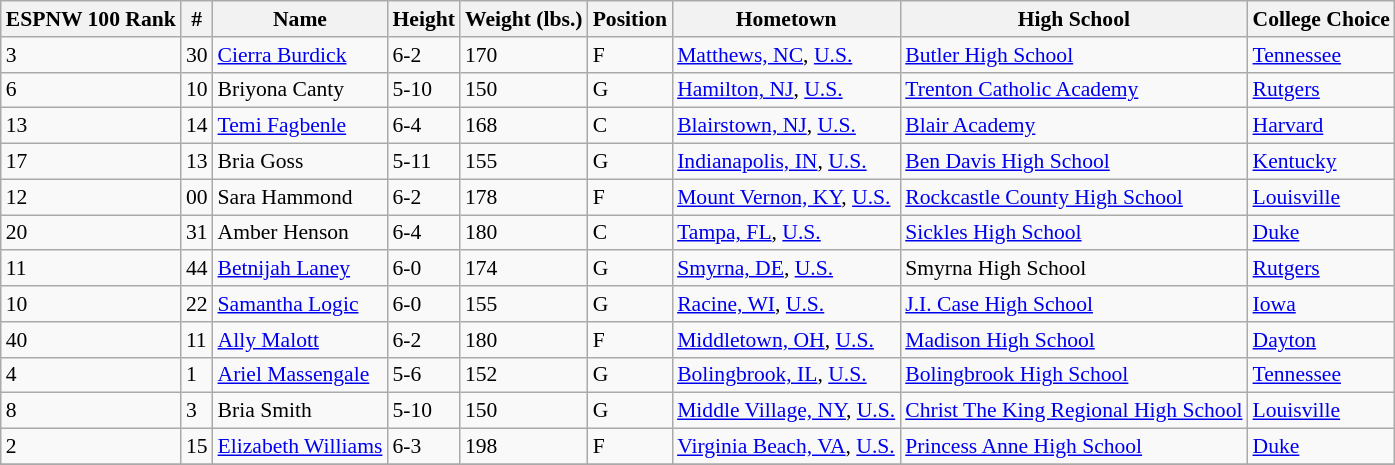<table class="wikitable sortable" style="font-size: 90%">
<tr>
<th>ESPNW 100 Rank</th>
<th>#</th>
<th>Name</th>
<th>Height</th>
<th>Weight (lbs.)</th>
<th>Position</th>
<th>Hometown</th>
<th>High School</th>
<th>College Choice</th>
</tr>
<tr>
<td>3</td>
<td>30</td>
<td><a href='#'>Cierra Burdick</a></td>
<td>6-2</td>
<td>170</td>
<td>F</td>
<td><a href='#'>Matthews, NC</a>, <a href='#'>U.S.</a></td>
<td><a href='#'>Butler High School</a></td>
<td><a href='#'>Tennessee</a></td>
</tr>
<tr>
<td>6</td>
<td>10</td>
<td>Briyona Canty</td>
<td>5-10</td>
<td>150</td>
<td>G</td>
<td><a href='#'>Hamilton, NJ</a>, <a href='#'>U.S.</a></td>
<td><a href='#'>Trenton Catholic Academy</a></td>
<td><a href='#'>Rutgers</a></td>
</tr>
<tr>
<td>13</td>
<td>14</td>
<td><a href='#'>Temi Fagbenle</a></td>
<td>6-4</td>
<td>168</td>
<td>C</td>
<td><a href='#'>Blairstown, NJ</a>, <a href='#'>U.S.</a></td>
<td><a href='#'>Blair Academy</a></td>
<td><a href='#'>Harvard</a></td>
</tr>
<tr>
<td>17</td>
<td>13</td>
<td>Bria Goss</td>
<td>5-11</td>
<td>155</td>
<td>G</td>
<td><a href='#'>Indianapolis, IN</a>, <a href='#'>U.S.</a></td>
<td><a href='#'>Ben Davis High School</a></td>
<td><a href='#'>Kentucky</a></td>
</tr>
<tr>
<td>12</td>
<td>00</td>
<td>Sara Hammond</td>
<td>6-2</td>
<td>178</td>
<td>F</td>
<td><a href='#'>Mount Vernon, KY</a>, <a href='#'>U.S.</a></td>
<td><a href='#'>Rockcastle County High School</a></td>
<td><a href='#'>Louisville</a></td>
</tr>
<tr>
<td>20</td>
<td>31</td>
<td>Amber Henson</td>
<td>6-4</td>
<td>180</td>
<td>C</td>
<td><a href='#'>Tampa, FL</a>, <a href='#'>U.S.</a></td>
<td><a href='#'>Sickles High School</a></td>
<td><a href='#'>Duke</a></td>
</tr>
<tr>
<td>11</td>
<td>44</td>
<td><a href='#'>Betnijah Laney</a></td>
<td>6-0</td>
<td>174</td>
<td>G</td>
<td><a href='#'>Smyrna, DE</a>, <a href='#'>U.S.</a></td>
<td>Smyrna High School</td>
<td><a href='#'>Rutgers</a></td>
</tr>
<tr>
<td>10</td>
<td>22</td>
<td><a href='#'>Samantha Logic</a></td>
<td>6-0</td>
<td>155</td>
<td>G</td>
<td><a href='#'>Racine, WI</a>, <a href='#'>U.S.</a></td>
<td><a href='#'>J.I. Case High School</a></td>
<td><a href='#'>Iowa</a></td>
</tr>
<tr>
<td>40</td>
<td>11</td>
<td><a href='#'>Ally Malott</a></td>
<td>6-2</td>
<td>180</td>
<td>F</td>
<td><a href='#'>Middletown, OH</a>, <a href='#'>U.S.</a></td>
<td><a href='#'>Madison High School</a></td>
<td><a href='#'>Dayton</a></td>
</tr>
<tr>
<td>4</td>
<td>1</td>
<td><a href='#'>Ariel Massengale</a></td>
<td>5-6</td>
<td>152</td>
<td>G</td>
<td><a href='#'>Bolingbrook, IL</a>, <a href='#'>U.S.</a></td>
<td><a href='#'>Bolingbrook High School</a></td>
<td><a href='#'>Tennessee</a></td>
</tr>
<tr>
<td>8</td>
<td>3</td>
<td>Bria Smith</td>
<td>5-10</td>
<td>150</td>
<td>G</td>
<td><a href='#'>Middle Village, NY</a>, <a href='#'>U.S.</a></td>
<td><a href='#'>Christ The King Regional High School</a></td>
<td><a href='#'>Louisville</a></td>
</tr>
<tr>
<td>2</td>
<td>15</td>
<td><a href='#'>Elizabeth Williams</a></td>
<td>6-3</td>
<td>198</td>
<td>F</td>
<td><a href='#'>Virginia Beach, VA</a>, <a href='#'>U.S.</a></td>
<td><a href='#'>Princess Anne High School</a></td>
<td><a href='#'>Duke</a></td>
</tr>
<tr>
</tr>
</table>
